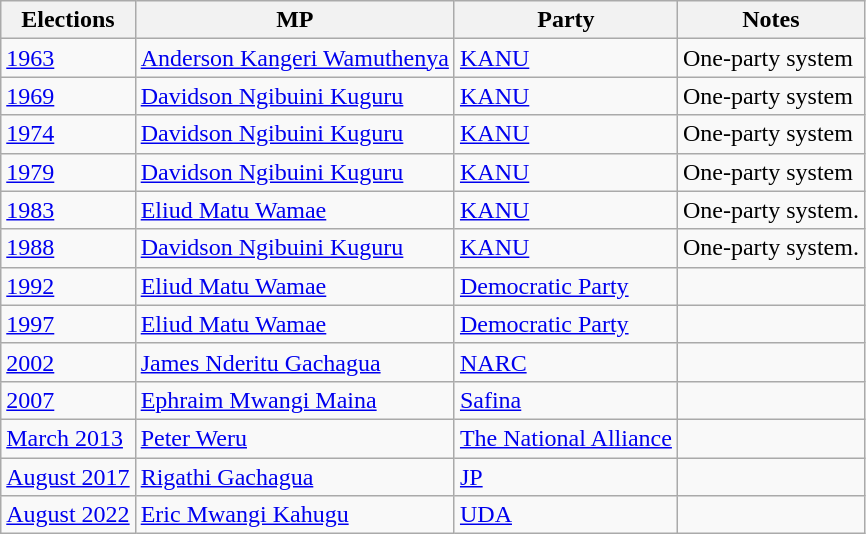<table class="wikitable">
<tr>
<th>Elections</th>
<th>MP</th>
<th>Party</th>
<th>Notes</th>
</tr>
<tr>
<td><a href='#'>1963</a></td>
<td><a href='#'>Anderson Kangeri Wamuthenya</a></td>
<td><a href='#'>KANU</a></td>
<td>One-party system</td>
</tr>
<tr>
<td><a href='#'>1969</a></td>
<td><a href='#'>Davidson Ngibuini Kuguru</a></td>
<td><a href='#'>KANU</a></td>
<td>One-party system</td>
</tr>
<tr>
<td><a href='#'>1974</a></td>
<td><a href='#'>Davidson Ngibuini Kuguru</a></td>
<td><a href='#'>KANU</a></td>
<td>One-party system</td>
</tr>
<tr>
<td><a href='#'>1979</a></td>
<td><a href='#'>Davidson Ngibuini Kuguru</a></td>
<td><a href='#'>KANU</a></td>
<td>One-party system</td>
</tr>
<tr>
<td><a href='#'>1983</a></td>
<td><a href='#'>Eliud Matu Wamae</a></td>
<td><a href='#'>KANU</a></td>
<td>One-party system.</td>
</tr>
<tr>
<td><a href='#'>1988</a></td>
<td><a href='#'>Davidson Ngibuini Kuguru</a></td>
<td><a href='#'>KANU</a></td>
<td>One-party system.</td>
</tr>
<tr>
<td><a href='#'>1992</a></td>
<td><a href='#'>Eliud Matu Wamae</a></td>
<td><a href='#'>Democratic Party</a></td>
<td></td>
</tr>
<tr>
<td><a href='#'>1997</a></td>
<td><a href='#'>Eliud Matu Wamae</a></td>
<td><a href='#'>Democratic Party</a></td>
<td></td>
</tr>
<tr>
<td><a href='#'>2002</a></td>
<td><a href='#'>James Nderitu Gachagua</a></td>
<td><a href='#'>NARC</a></td>
<td></td>
</tr>
<tr>
<td><a href='#'>2007</a></td>
<td><a href='#'>Ephraim Mwangi Maina</a></td>
<td><a href='#'>Safina</a></td>
<td></td>
</tr>
<tr>
<td><a href='#'>March 2013</a></td>
<td><a href='#'>Peter Weru</a></td>
<td><a href='#'>The National Alliance</a></td>
<td></td>
</tr>
<tr>
<td><a href='#'>August 2017</a></td>
<td><a href='#'>Rigathi Gachagua</a></td>
<td><a href='#'>JP</a></td>
<td></td>
</tr>
<tr>
<td><a href='#'>August 2022</a></td>
<td><a href='#'>Eric Mwangi Kahugu</a></td>
<td><a href='#'>UDA</a></td>
<td></td>
</tr>
</table>
